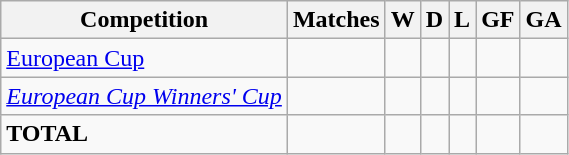<table class="wikitable">
<tr>
<th>Competition</th>
<th>Matches</th>
<th>W</th>
<th>D</th>
<th>L</th>
<th>GF</th>
<th>GA</th>
</tr>
<tr>
<td><a href='#'>European Cup</a></td>
<td></td>
<td></td>
<td></td>
<td></td>
<td></td>
<td></td>
</tr>
<tr>
<td><em><a href='#'>European Cup Winners' Cup</a></em></td>
<td></td>
<td></td>
<td></td>
<td></td>
<td></td>
<td></td>
</tr>
<tr>
<td><strong>TOTAL</strong></td>
<td></td>
<td></td>
<td></td>
<td></td>
<td></td>
<td></td>
</tr>
</table>
